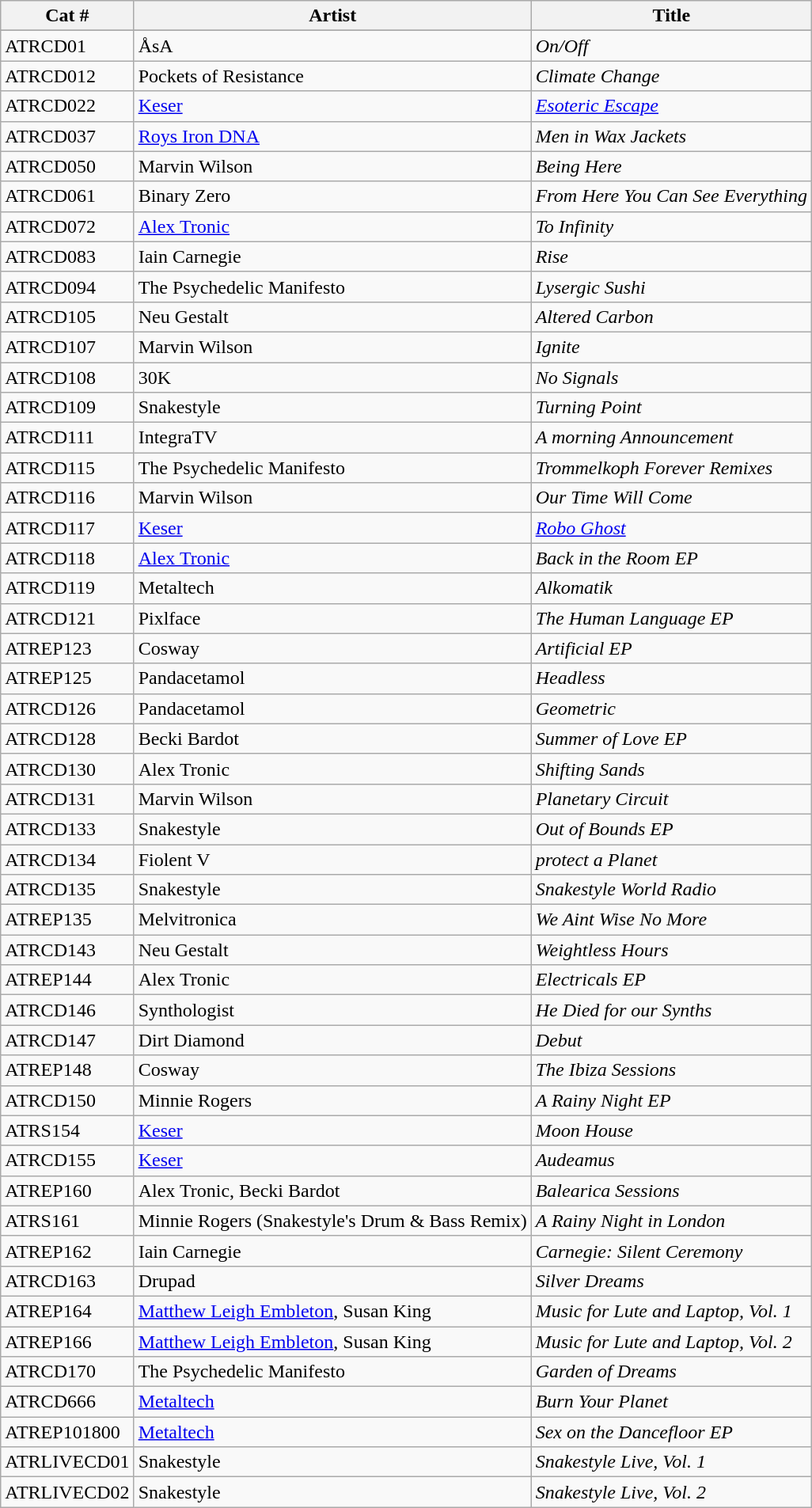<table class="wikitable">
<tr>
<th>Cat #</th>
<th>Artist</th>
<th>Title</th>
</tr>
<tr>
</tr>
<tr>
<td>ATRCD01</td>
<td>ÅsA</td>
<td><em>On/Off</em></td>
</tr>
<tr>
<td>ATRCD012</td>
<td>Pockets of Resistance</td>
<td><em>Climate Change</em></td>
</tr>
<tr>
<td>ATRCD022</td>
<td><a href='#'>Keser</a></td>
<td><em><a href='#'>Esoteric Escape</a></em></td>
</tr>
<tr>
<td>ATRCD037</td>
<td><a href='#'>Roys Iron DNA</a></td>
<td><em>Men in Wax Jackets</em></td>
</tr>
<tr>
<td>ATRCD050</td>
<td>Marvin Wilson</td>
<td><em>Being Here</em></td>
</tr>
<tr>
<td>ATRCD061</td>
<td>Binary Zero</td>
<td><em>From Here You Can See Everything</em></td>
</tr>
<tr>
<td>ATRCD072</td>
<td><a href='#'>Alex Tronic</a></td>
<td><em>To Infinity</em></td>
</tr>
<tr>
<td>ATRCD083</td>
<td>Iain Carnegie</td>
<td><em>Rise</em></td>
</tr>
<tr>
<td>ATRCD094</td>
<td>The Psychedelic Manifesto</td>
<td><em>Lysergic Sushi</em></td>
</tr>
<tr>
<td>ATRCD105</td>
<td>Neu Gestalt</td>
<td><em>Altered Carbon</em></td>
</tr>
<tr>
<td>ATRCD107</td>
<td>Marvin Wilson</td>
<td><em>Ignite</em></td>
</tr>
<tr>
<td>ATRCD108</td>
<td>30K</td>
<td><em>No Signals</em></td>
</tr>
<tr>
<td>ATRCD109</td>
<td>Snakestyle</td>
<td><em>Turning Point</em></td>
</tr>
<tr>
<td>ATRCD111</td>
<td>IntegraTV</td>
<td><em>A morning Announcement</em></td>
</tr>
<tr>
<td>ATRCD115</td>
<td>The Psychedelic Manifesto</td>
<td><em>Trommelkoph Forever Remixes</em></td>
</tr>
<tr>
<td>ATRCD116</td>
<td>Marvin Wilson</td>
<td><em>Our Time Will Come</em></td>
</tr>
<tr>
<td>ATRCD117</td>
<td><a href='#'>Keser</a></td>
<td><em><a href='#'>Robo Ghost</a></em></td>
</tr>
<tr>
<td>ATRCD118</td>
<td><a href='#'>Alex Tronic</a></td>
<td><em>Back in the Room EP</em></td>
</tr>
<tr>
<td>ATRCD119</td>
<td>Metaltech</td>
<td><em>Alkomatik</em></td>
</tr>
<tr>
<td>ATRCD121</td>
<td>Pixlface</td>
<td><em>The Human Language EP</em></td>
</tr>
<tr>
<td>ATREP123</td>
<td>Cosway</td>
<td><em>Artificial EP</em></td>
</tr>
<tr>
<td>ATREP125</td>
<td>Pandacetamol</td>
<td><em>Headless</em></td>
</tr>
<tr>
<td>ATRCD126</td>
<td>Pandacetamol</td>
<td><em>Geometric</em></td>
</tr>
<tr>
<td>ATRCD128</td>
<td>Becki Bardot</td>
<td><em>Summer of Love EP</em></td>
</tr>
<tr>
<td>ATRCD130</td>
<td>Alex Tronic</td>
<td><em>Shifting Sands</em></td>
</tr>
<tr>
<td>ATRCD131</td>
<td>Marvin Wilson</td>
<td><em>Planetary Circuit</em></td>
</tr>
<tr>
<td>ATRCD133</td>
<td>Snakestyle</td>
<td><em>Out of Bounds EP</em></td>
</tr>
<tr>
<td>ATRCD134</td>
<td>Fiolent V</td>
<td><em>protect a Planet</em></td>
</tr>
<tr>
<td>ATRCD135</td>
<td>Snakestyle</td>
<td><em>Snakestyle World Radio</em></td>
</tr>
<tr>
<td>ATREP135</td>
<td>Melvitronica</td>
<td><em>We Aint Wise No More</em></td>
</tr>
<tr>
<td>ATRCD143</td>
<td>Neu Gestalt</td>
<td><em>Weightless Hours</em></td>
</tr>
<tr>
<td>ATREP144</td>
<td>Alex Tronic</td>
<td><em>Electricals EP</em></td>
</tr>
<tr>
<td>ATRCD146</td>
<td>Synthologist</td>
<td><em>He Died for our Synths</em></td>
</tr>
<tr>
<td>ATRCD147</td>
<td>Dirt Diamond</td>
<td><em>Debut</em></td>
</tr>
<tr>
<td>ATREP148</td>
<td>Cosway</td>
<td><em>The Ibiza Sessions</em></td>
</tr>
<tr>
<td>ATRCD150</td>
<td>Minnie Rogers</td>
<td><em>A Rainy Night EP</em></td>
</tr>
<tr>
<td>ATRS154</td>
<td><a href='#'>Keser</a></td>
<td><em>Moon House</em></td>
</tr>
<tr>
<td>ATRCD155</td>
<td><a href='#'>Keser</a></td>
<td><em>Audeamus</em></td>
</tr>
<tr>
<td>ATREP160</td>
<td>Alex Tronic, Becki Bardot</td>
<td><em>Balearica Sessions</em></td>
</tr>
<tr>
<td>ATRS161</td>
<td>Minnie Rogers (Snakestyle's Drum & Bass Remix)</td>
<td><em>A Rainy Night in London</em></td>
</tr>
<tr>
<td>ATREP162</td>
<td>Iain Carnegie</td>
<td><em>Carnegie: Silent Ceremony </em></td>
</tr>
<tr>
<td>ATRCD163</td>
<td>Drupad</td>
<td><em>Silver Dreams </em></td>
</tr>
<tr>
<td>ATREP164</td>
<td><a href='#'>Matthew Leigh Embleton</a>, Susan King</td>
<td><em>Music for Lute and Laptop, Vol. 1</em></td>
</tr>
<tr>
<td>ATREP166</td>
<td><a href='#'>Matthew Leigh Embleton</a>, Susan King</td>
<td><em>Music for Lute and Laptop, Vol. 2</em></td>
</tr>
<tr>
<td>ATRCD170</td>
<td>The Psychedelic Manifesto</td>
<td><em>Garden of Dreams</em></td>
</tr>
<tr>
<td>ATRCD666</td>
<td><a href='#'>Metaltech</a></td>
<td><em>Burn Your Planet</em></td>
</tr>
<tr>
<td>ATREP101800</td>
<td><a href='#'>Metaltech</a></td>
<td><em>Sex on the Dancefloor EP</em></td>
</tr>
<tr>
<td>ATRLIVECD01</td>
<td>Snakestyle</td>
<td><em>Snakestyle Live, Vol. 1</em></td>
</tr>
<tr>
<td>ATRLIVECD02</td>
<td>Snakestyle</td>
<td><em>Snakestyle Live, Vol. 2</em></td>
</tr>
</table>
